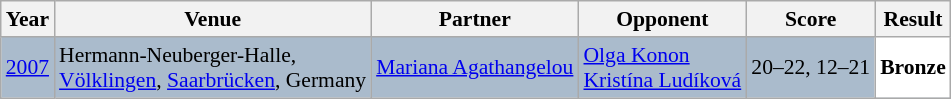<table class="sortable wikitable" style="font-size: 90%;">
<tr>
<th>Year</th>
<th>Venue</th>
<th>Partner</th>
<th>Opponent</th>
<th>Score</th>
<th>Result</th>
</tr>
<tr style="background:#AABBCC">
<td align="center"><a href='#'>2007</a></td>
<td align="left">Hermann-Neuberger-Halle,<br><a href='#'>Völklingen</a>, <a href='#'>Saarbrücken</a>, Germany</td>
<td align="left"> <a href='#'>Mariana Agathangelou</a></td>
<td align="left"> <a href='#'>Olga Konon</a><br> <a href='#'>Kristína Ludíková</a></td>
<td align="left">20–22, 12–21</td>
<td style="text-align:left; background:white"> <strong>Bronze</strong></td>
</tr>
</table>
